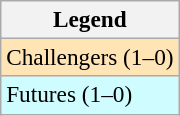<table class=wikitable style=font-size:97%>
<tr>
<th>Legend</th>
</tr>
<tr bgcolor=moccasin>
<td>Challengers (1–0)</td>
</tr>
<tr bgcolor=CFFCFF>
<td>Futures (1–0)</td>
</tr>
</table>
